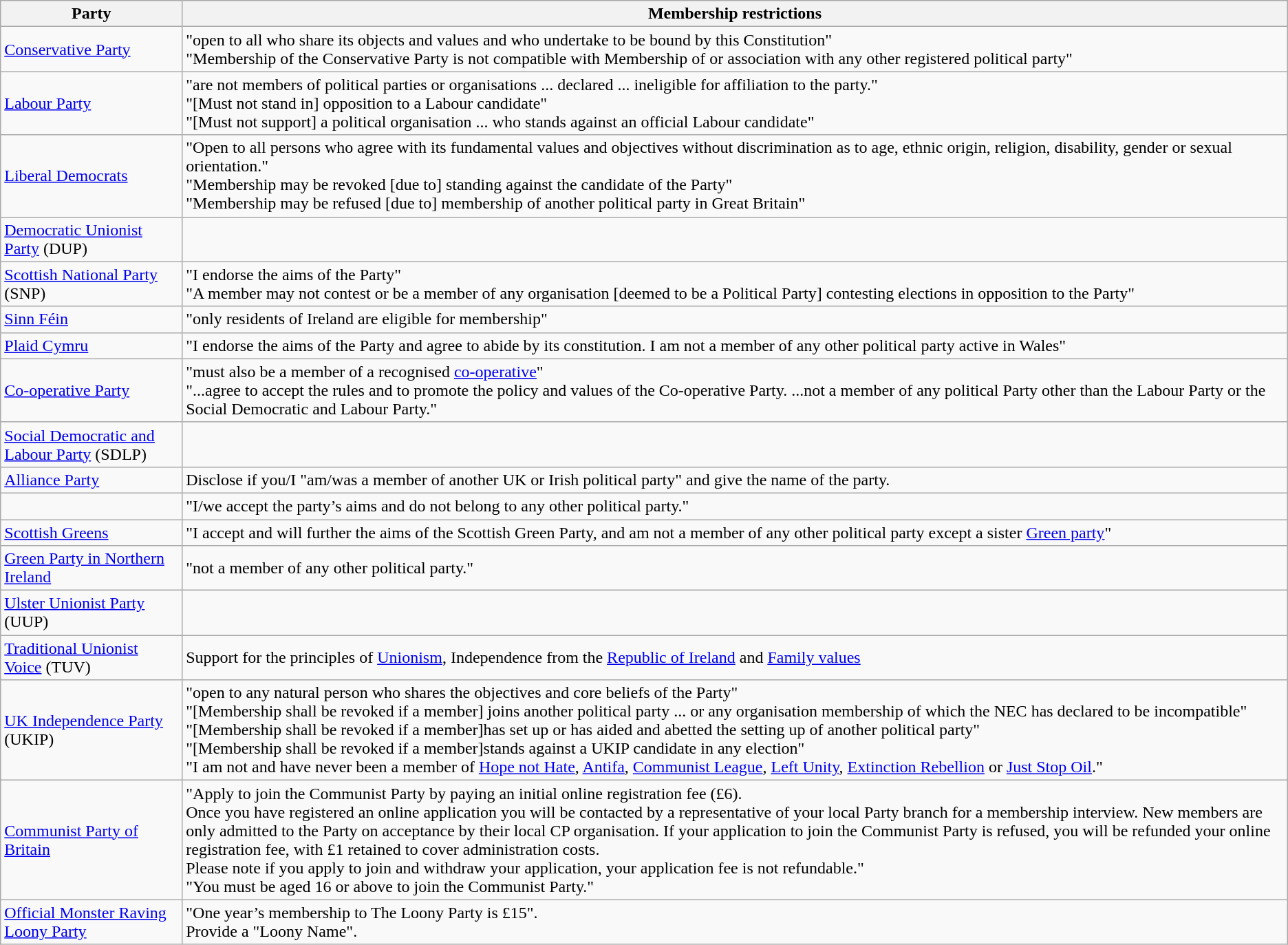<table class="wikitable sortable">
<tr>
<th>Party</th>
<th>Membership restrictions</th>
</tr>
<tr>
<td><a href='#'>Conservative Party</a></td>
<td>"open to all who share its objects and values and who undertake to be bound by this Constitution"<br>"Membership of the Conservative Party is not compatible with Membership of or association with any other registered political party"</td>
</tr>
<tr>
<td><a href='#'>Labour Party</a></td>
<td>"are not members of political parties or organisations ... declared ... ineligible for affiliation to the party."<br>"[Must not stand in] opposition to a Labour candidate"<br>"[Must not support] a political organisation ... who stands against an official Labour candidate"</td>
</tr>
<tr>
<td><a href='#'>Liberal Democrats</a></td>
<td>"Open to all persons who agree with its fundamental values and objectives without discrimination as to age, ethnic origin, religion, disability, gender or sexual orientation."<br>"Membership may be revoked [due to] standing against the candidate of the Party"<br>"Membership may be refused [due to] membership of another political party in Great Britain"</td>
</tr>
<tr>
<td><a href='#'>Democratic Unionist Party</a> (DUP)</td>
<td></td>
</tr>
<tr>
<td><a href='#'>Scottish National Party</a> (SNP)</td>
<td>"I endorse the aims of the Party"<br>"A member may not contest or be a member of any organisation [deemed to be a Political Party] contesting elections in opposition to the Party"</td>
</tr>
<tr>
<td><a href='#'>Sinn Féin</a></td>
<td>"only residents of Ireland are eligible for membership"</td>
</tr>
<tr>
<td><a href='#'>Plaid Cymru</a></td>
<td>"I endorse the aims of the Party and agree to abide by its constitution. I am not a member of any other political party active in Wales"</td>
</tr>
<tr>
<td><a href='#'>Co-operative Party</a></td>
<td>"must also be a member of a recognised <a href='#'>co-operative</a>"<br>"...agree to accept the rules and to promote the policy and values of the Co-operative Party. ...not a member of any political Party other than the Labour Party or the Social Democratic and Labour Party."</td>
</tr>
<tr>
<td><a href='#'>Social Democratic and Labour Party</a> (SDLP)</td>
<td></td>
</tr>
<tr>
<td><a href='#'>Alliance Party</a></td>
<td>Disclose if you/I "am/was a member of another UK or Irish political party" and give the name of the party.</td>
</tr>
<tr>
<td></td>
<td>"I/we accept the party’s aims and do not belong to any other political party."</td>
</tr>
<tr>
<td><a href='#'>Scottish Greens</a></td>
<td>"I accept and will further the aims of the Scottish Green Party, and am not a member of any other political party except a sister <a href='#'>Green party</a>"</td>
</tr>
<tr>
<td><a href='#'>Green Party in Northern Ireland</a></td>
<td>"not a member of any other political party."</td>
</tr>
<tr>
<td><a href='#'>Ulster Unionist Party</a> (UUP)</td>
<td></td>
</tr>
<tr>
<td><a href='#'>Traditional Unionist Voice</a> (TUV)</td>
<td>Support for the principles of <a href='#'>Unionism</a>, Independence from the <a href='#'>Republic of Ireland</a> and <a href='#'>Family values</a></td>
</tr>
<tr>
<td><a href='#'>UK Independence Party</a> (UKIP)</td>
<td>"open to any natural person who shares the objectives and core beliefs of the Party"<br>"[Membership shall be revoked if a member] joins another political party ... or any organisation membership of which the NEC has declared to be incompatible"<br>"[Membership shall be revoked if a member]has set up or has aided and abetted the setting up of another political party"<br>"[Membership shall be revoked if a member]stands against a UKIP candidate in any election"<br>"I am not and have never been a member of <a href='#'>Hope not Hate</a>, <a href='#'>Antifa</a>, <a href='#'>Communist League</a>, <a href='#'>Left Unity</a>, <a href='#'>Extinction Rebellion</a> or <a href='#'>Just Stop Oil</a>."</td>
</tr>
<tr>
<td><a href='#'>Communist Party of Britain</a></td>
<td>"Apply to join the Communist Party by paying an initial online registration fee (£6).<br>Once you have registered an online application you will be contacted by a representative of your local Party branch for a membership interview. New members are only admitted to the Party on acceptance by their local CP organisation. If your application to join the Communist Party is refused, you will be refunded your online registration fee, with £1 retained to cover administration costs.<br>Please note if you apply to join and withdraw your application, your application fee is not refundable."<br>"You must be aged 16 or above to join the Communist Party."</td>
</tr>
<tr>
<td><a href='#'>Official Monster Raving Loony Party</a></td>
<td>"One year’s membership to The Loony Party is £15".<br>Provide a "Loony Name".</td>
</tr>
</table>
